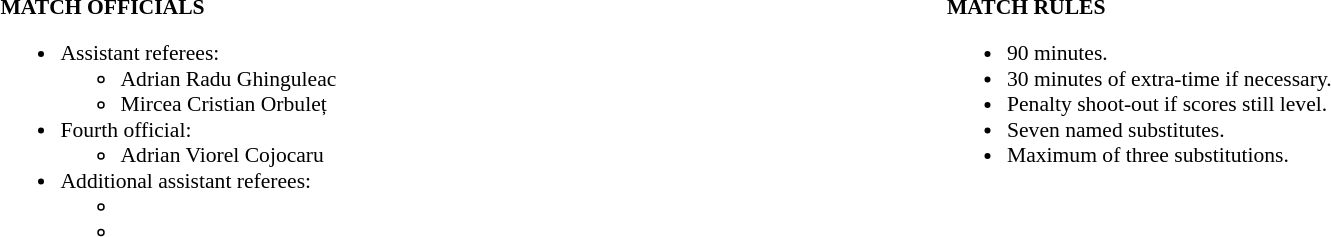<table width=100% style="font-size: 90%">
<tr>
<td width=50% valign=top><br><strong>MATCH OFFICIALS</strong><ul><li>Assistant referees:<ul><li>Adrian Radu Ghinguleac</li><li>Mircea Cristian Orbuleț</li></ul></li><li>Fourth official:<ul><li>Adrian Viorel Cojocaru</li></ul></li><li>Additional assistant referees:<ul><li></li><li></li></ul></li></ul></td>
<td width=50% valign=top><br><strong>MATCH RULES</strong><ul><li>90 minutes.</li><li>30 minutes of extra-time if necessary.</li><li>Penalty shoot-out if scores still level.</li><li>Seven named substitutes.</li><li>Maximum of three substitutions.</li></ul></td>
</tr>
</table>
